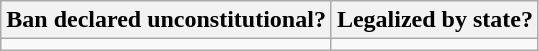<table class="wikitable">
<tr>
<th>Ban declared unconstitutional?</th>
<th>Legalized by state?</th>
</tr>
<tr>
<td></td>
<td></td>
</tr>
</table>
